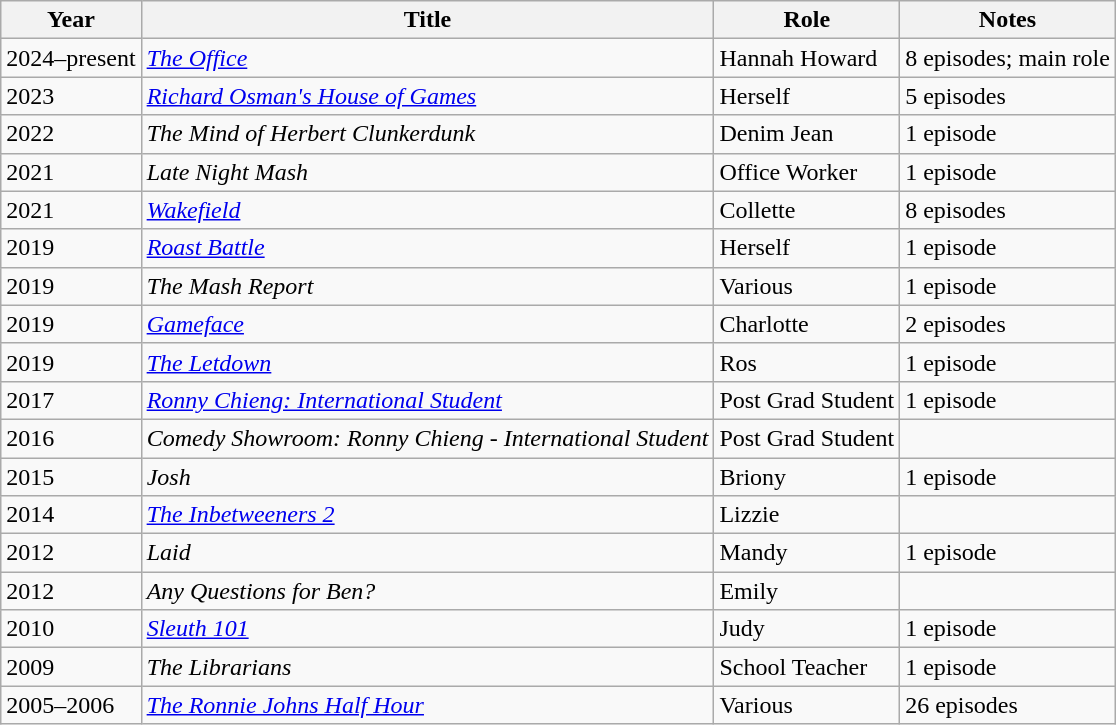<table class="wikitable">
<tr>
<th>Year</th>
<th>Title</th>
<th>Role</th>
<th>Notes</th>
</tr>
<tr>
<td>2024–present</td>
<td><em><a href='#'>The Office</a></em></td>
<td>Hannah Howard</td>
<td>8 episodes; main role</td>
</tr>
<tr>
<td>2023</td>
<td><em><a href='#'>Richard Osman's House of Games</a></em></td>
<td>Herself</td>
<td>5 episodes</td>
</tr>
<tr>
<td>2022</td>
<td><em>The Mind of Herbert Clunkerdunk</em></td>
<td>Denim Jean</td>
<td>1 episode</td>
</tr>
<tr>
<td>2021</td>
<td><em>Late Night Mash</em></td>
<td>Office Worker</td>
<td>1 episode</td>
</tr>
<tr>
<td>2021</td>
<td><em><a href='#'>Wakefield</a></em></td>
<td>Collette</td>
<td>8 episodes</td>
</tr>
<tr>
<td>2019</td>
<td><em><a href='#'>Roast Battle</a></em></td>
<td>Herself</td>
<td>1 episode</td>
</tr>
<tr>
<td>2019</td>
<td><em>The Mash Report</em></td>
<td>Various</td>
<td>1 episode</td>
</tr>
<tr>
<td>2019</td>
<td><em><a href='#'>Gameface</a></em></td>
<td>Charlotte</td>
<td>2 episodes</td>
</tr>
<tr>
<td>2019</td>
<td><em><a href='#'>The Letdown</a></em></td>
<td>Ros</td>
<td>1 episode</td>
</tr>
<tr>
<td>2017</td>
<td><em><a href='#'>Ronny Chieng: International Student</a></em></td>
<td>Post Grad Student</td>
<td>1 episode</td>
</tr>
<tr>
<td>2016</td>
<td><em>Comedy Showroom: Ronny Chieng - International Student</em></td>
<td>Post Grad Student</td>
<td></td>
</tr>
<tr>
<td>2015</td>
<td><em>Josh</em></td>
<td>Briony</td>
<td>1 episode</td>
</tr>
<tr>
<td>2014</td>
<td><em><a href='#'>The Inbetweeners 2</a></em></td>
<td>Lizzie</td>
<td></td>
</tr>
<tr>
<td>2012</td>
<td><em>Laid</em></td>
<td>Mandy</td>
<td>1 episode</td>
</tr>
<tr>
<td>2012</td>
<td><em>Any Questions for Ben?</em></td>
<td>Emily</td>
<td></td>
</tr>
<tr>
<td>2010</td>
<td><em><a href='#'>Sleuth 101</a></em></td>
<td>Judy</td>
<td>1 episode</td>
</tr>
<tr>
<td>2009</td>
<td><em>The Librarians</em></td>
<td>School Teacher</td>
<td>1 episode</td>
</tr>
<tr>
<td>2005–2006</td>
<td><em><a href='#'>The Ronnie Johns Half Hour</a></em></td>
<td>Various</td>
<td>26 episodes</td>
</tr>
</table>
